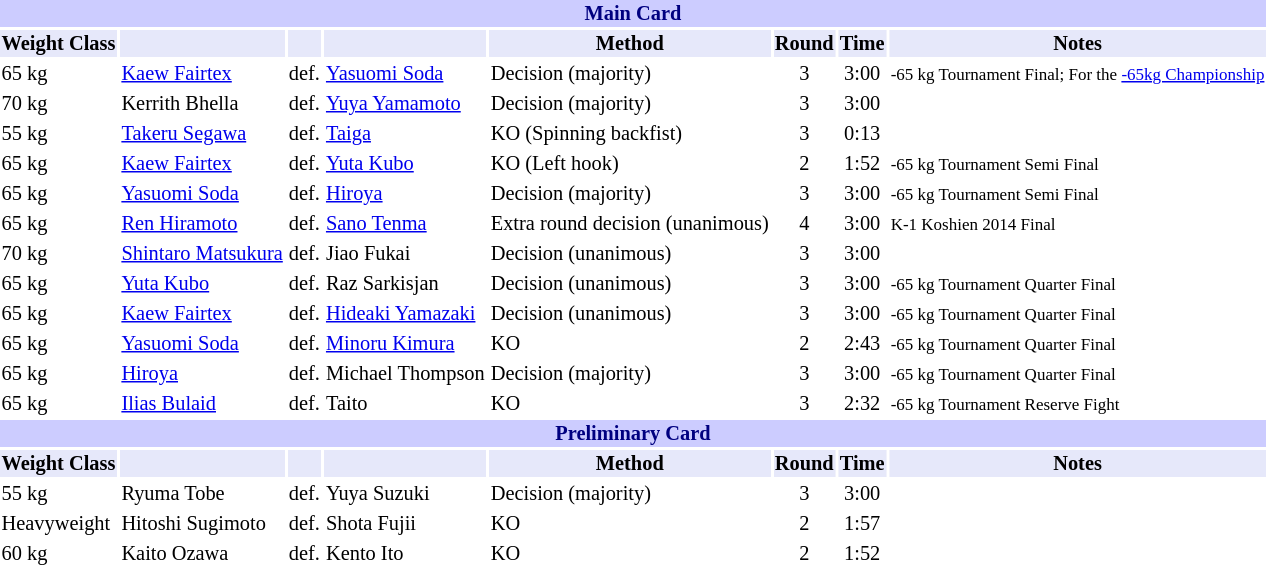<table class="toccolours" style="font-size: 85%;">
<tr>
<th colspan="8" style="background-color: #ccf; color: #000080; text-align: center;"><strong>Main Card</strong></th>
</tr>
<tr>
<th colspan="1" style="background-color: #E6E8FA; color: #000000; text-align: center;">Weight Class</th>
<th colspan="1" style="background-color: #E6E8FA; color: #000000; text-align: center;"></th>
<th colspan="1" style="background-color: #E6E8FA; color: #000000; text-align: center;"></th>
<th colspan="1" style="background-color: #E6E8FA; color: #000000; text-align: center;"></th>
<th colspan="1" style="background-color: #E6E8FA; color: #000000; text-align: center;">Method</th>
<th colspan="1" style="background-color: #E6E8FA; color: #000000; text-align: center;">Round</th>
<th colspan="1" style="background-color: #E6E8FA; color: #000000; text-align: center;">Time</th>
<th colspan="1" style="background-color: #E6E8FA; color: #000000; text-align: center;">Notes</th>
</tr>
<tr>
<td>65 kg</td>
<td> <a href='#'>Kaew Fairtex</a></td>
<td align=center>def.</td>
<td> <a href='#'>Yasuomi Soda</a></td>
<td>Decision (majority)</td>
<td align=center>3</td>
<td align=center>3:00</td>
<td><small>-65 kg Tournament Final; For the <a href='#'>-65kg Championship</a></small></td>
</tr>
<tr>
<td>70 kg</td>
<td> Kerrith Bhella</td>
<td align=center>def.</td>
<td> <a href='#'>Yuya Yamamoto</a></td>
<td>Decision (majority)</td>
<td align=center>3</td>
<td align=center>3:00</td>
<td></td>
</tr>
<tr>
<td>55 kg</td>
<td> <a href='#'>Takeru Segawa</a></td>
<td align=center>def.</td>
<td> <a href='#'>Taiga</a></td>
<td>KO (Spinning backfist)</td>
<td align=center>3</td>
<td align=center>0:13</td>
<td></td>
</tr>
<tr>
<td>65 kg</td>
<td> <a href='#'>Kaew Fairtex</a></td>
<td align=center>def.</td>
<td> <a href='#'>Yuta Kubo</a></td>
<td>KO (Left hook)</td>
<td align=center>2</td>
<td align=center>1:52</td>
<td><small>-65 kg Tournament Semi Final</small></td>
</tr>
<tr>
<td>65 kg</td>
<td> <a href='#'>Yasuomi Soda</a></td>
<td align=center>def.</td>
<td> <a href='#'>Hiroya</a></td>
<td>Decision (majority)</td>
<td align=center>3</td>
<td align=center>3:00</td>
<td><small>-65 kg Tournament Semi Final</small></td>
</tr>
<tr>
<td>65 kg</td>
<td> <a href='#'>Ren Hiramoto</a></td>
<td align=center>def.</td>
<td> <a href='#'>Sano Tenma</a></td>
<td>Extra round decision (unanimous)</td>
<td align=center>4</td>
<td align=center>3:00</td>
<td><small>K-1 Koshien 2014 Final</small></td>
</tr>
<tr>
<td>70 kg</td>
<td> <a href='#'>Shintaro Matsukura</a></td>
<td align=center>def.</td>
<td> Jiao Fukai</td>
<td>Decision (unanimous)</td>
<td align=center>3</td>
<td align=center>3:00</td>
<td></td>
</tr>
<tr>
<td>65 kg</td>
<td> <a href='#'>Yuta Kubo</a></td>
<td align=center>def.</td>
<td> Raz Sarkisjan</td>
<td>Decision (unanimous)</td>
<td align=center>3</td>
<td align=center>3:00</td>
<td><small>-65 kg Tournament Quarter Final</small></td>
</tr>
<tr>
<td>65 kg</td>
<td> <a href='#'>Kaew Fairtex</a></td>
<td align=center>def.</td>
<td> <a href='#'>Hideaki Yamazaki</a></td>
<td>Decision (unanimous)</td>
<td align=center>3</td>
<td align=center>3:00</td>
<td><small>-65 kg Tournament Quarter Final</small></td>
</tr>
<tr>
<td>65 kg</td>
<td> <a href='#'>Yasuomi Soda</a></td>
<td align=center>def.</td>
<td> <a href='#'>Minoru Kimura</a></td>
<td>KO</td>
<td align=center>2</td>
<td align=center>2:43</td>
<td><small>-65 kg Tournament Quarter Final</small></td>
</tr>
<tr>
<td>65 kg</td>
<td> <a href='#'>Hiroya</a></td>
<td align=center>def.</td>
<td> Michael Thompson</td>
<td>Decision (majority)</td>
<td align=center>3</td>
<td align=center>3:00</td>
<td><small>-65 kg Tournament Quarter Final</small></td>
</tr>
<tr>
<td>65 kg</td>
<td> <a href='#'>Ilias Bulaid</a></td>
<td align=center>def.</td>
<td> Taito</td>
<td>KO</td>
<td align=center>3</td>
<td align=center>2:32</td>
<td><small>-65 kg Tournament Reserve Fight</small></td>
</tr>
<tr>
<th colspan="8" style="background-color: #ccf; color: #000080; text-align: center;"><strong>Preliminary Card</strong></th>
</tr>
<tr>
<th colspan="1" style="background-color: #E6E8FA; color: #000000; text-align: center;">Weight Class</th>
<th colspan="1" style="background-color: #E6E8FA; color: #000000; text-align: center;"></th>
<th colspan="1" style="background-color: #E6E8FA; color: #000000; text-align: center;"></th>
<th colspan="1" style="background-color: #E6E8FA; color: #000000; text-align: center;"></th>
<th colspan="1" style="background-color: #E6E8FA; color: #000000; text-align: center;">Method</th>
<th colspan="1" style="background-color: #E6E8FA; color: #000000; text-align: center;">Round</th>
<th colspan="1" style="background-color: #E6E8FA; color: #000000; text-align: center;">Time</th>
<th colspan="1" style="background-color: #E6E8FA; color: #000000; text-align: center;">Notes</th>
</tr>
<tr>
<td>55 kg</td>
<td> Ryuma Tobe</td>
<td align=center>def.</td>
<td> Yuya Suzuki</td>
<td>Decision (majority)</td>
<td align=center>3</td>
<td align=center>3:00</td>
<td></td>
</tr>
<tr>
<td>Heavyweight</td>
<td> Hitoshi Sugimoto</td>
<td align=center>def.</td>
<td> Shota Fujii</td>
<td>KO</td>
<td align=center>2</td>
<td align=center>1:57</td>
<td></td>
</tr>
<tr>
<td>60 kg</td>
<td> Kaito Ozawa</td>
<td align=center>def.</td>
<td> Kento Ito</td>
<td>KO</td>
<td align=center>2</td>
<td align=center>1:52</td>
<td></td>
</tr>
<tr>
</tr>
</table>
